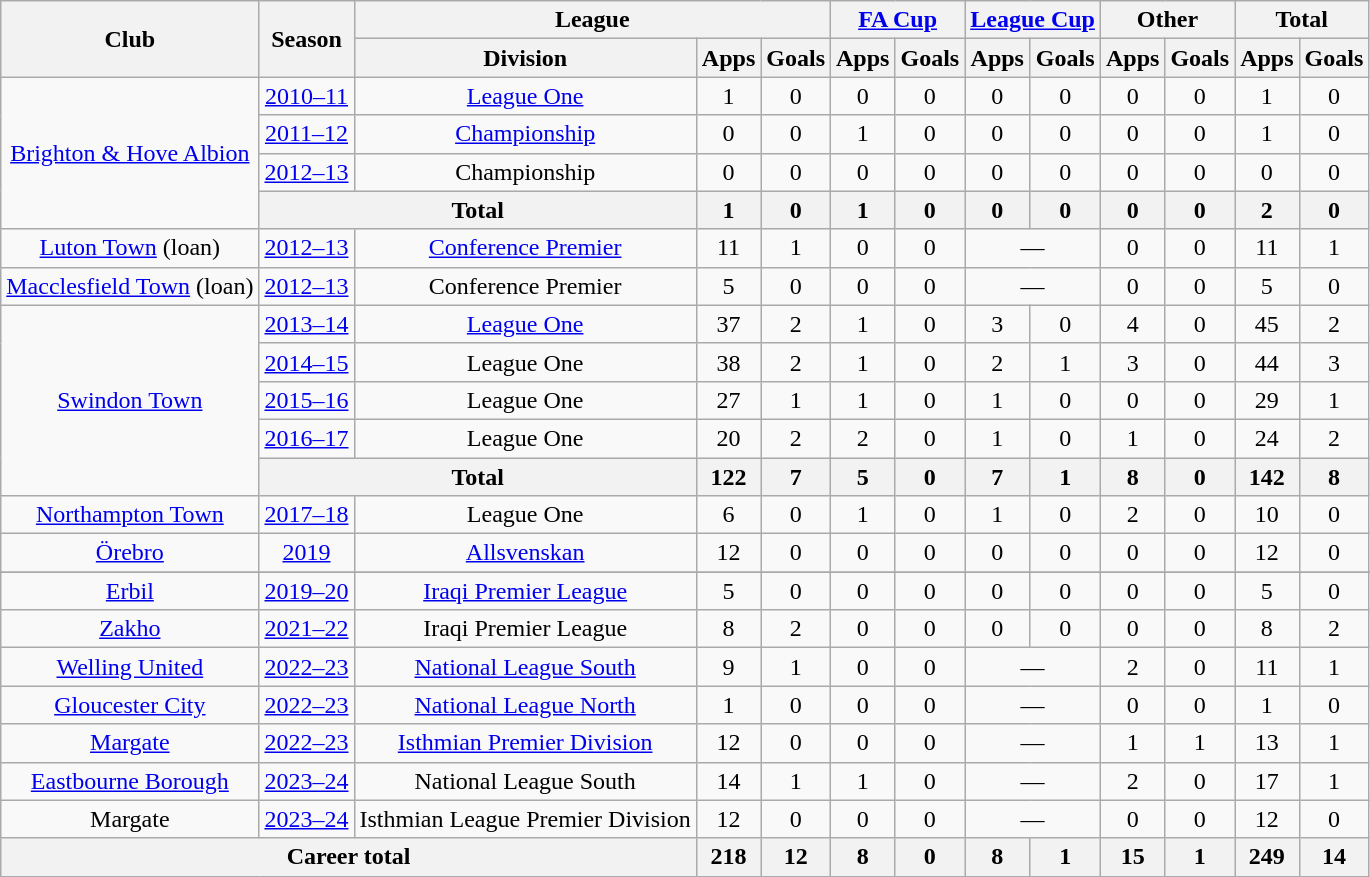<table class="wikitable" style="text-align: center">
<tr>
<th rowspan="2">Club</th>
<th rowspan="2">Season</th>
<th colspan="3">League</th>
<th colspan="2"><a href='#'>FA Cup</a></th>
<th colspan="2"><a href='#'>League Cup</a></th>
<th colspan="2">Other</th>
<th colspan="2">Total</th>
</tr>
<tr>
<th>Division</th>
<th>Apps</th>
<th>Goals</th>
<th>Apps</th>
<th>Goals</th>
<th>Apps</th>
<th>Goals</th>
<th>Apps</th>
<th>Goals</th>
<th>Apps</th>
<th>Goals</th>
</tr>
<tr>
<td rowspan="4"><a href='#'>Brighton & Hove Albion</a></td>
<td><a href='#'>2010–11</a></td>
<td><a href='#'>League One</a></td>
<td>1</td>
<td>0</td>
<td>0</td>
<td>0</td>
<td>0</td>
<td>0</td>
<td>0</td>
<td>0</td>
<td>1</td>
<td>0</td>
</tr>
<tr>
<td><a href='#'>2011–12</a></td>
<td><a href='#'>Championship</a></td>
<td>0</td>
<td>0</td>
<td>1</td>
<td>0</td>
<td>0</td>
<td>0</td>
<td>0</td>
<td>0</td>
<td>1</td>
<td>0</td>
</tr>
<tr>
<td><a href='#'>2012–13</a></td>
<td>Championship</td>
<td>0</td>
<td>0</td>
<td>0</td>
<td>0</td>
<td>0</td>
<td>0</td>
<td>0</td>
<td>0</td>
<td>0</td>
<td>0</td>
</tr>
<tr>
<th colspan=2>Total</th>
<th>1</th>
<th>0</th>
<th>1</th>
<th>0</th>
<th>0</th>
<th>0</th>
<th>0</th>
<th>0</th>
<th>2</th>
<th>0</th>
</tr>
<tr>
<td rowspan="1"><a href='#'>Luton Town</a> (loan)</td>
<td><a href='#'>2012–13</a></td>
<td><a href='#'>Conference Premier</a></td>
<td>11</td>
<td>1</td>
<td>0</td>
<td>0</td>
<td colspan="2">—</td>
<td>0</td>
<td>0</td>
<td>11</td>
<td>1</td>
</tr>
<tr>
<td rowspan="1"><a href='#'>Macclesfield Town</a> (loan)</td>
<td><a href='#'>2012–13</a></td>
<td>Conference Premier</td>
<td>5</td>
<td>0</td>
<td>0</td>
<td>0</td>
<td colspan="2">—</td>
<td>0</td>
<td>0</td>
<td>5</td>
<td>0</td>
</tr>
<tr>
<td rowspan="5"><a href='#'>Swindon Town</a></td>
<td><a href='#'>2013–14</a></td>
<td><a href='#'>League One</a></td>
<td>37</td>
<td>2</td>
<td>1</td>
<td>0</td>
<td>3</td>
<td>0</td>
<td>4</td>
<td>0</td>
<td>45</td>
<td>2</td>
</tr>
<tr>
<td><a href='#'>2014–15</a></td>
<td>League One</td>
<td>38</td>
<td>2</td>
<td>1</td>
<td>0</td>
<td>2</td>
<td>1</td>
<td>3</td>
<td>0</td>
<td>44</td>
<td>3</td>
</tr>
<tr>
<td><a href='#'>2015–16</a></td>
<td>League One</td>
<td>27</td>
<td>1</td>
<td>1</td>
<td>0</td>
<td>1</td>
<td>0</td>
<td>0</td>
<td>0</td>
<td>29</td>
<td>1</td>
</tr>
<tr>
<td><a href='#'>2016–17</a></td>
<td>League One</td>
<td>20</td>
<td>2</td>
<td>2</td>
<td>0</td>
<td>1</td>
<td>0</td>
<td>1</td>
<td>0</td>
<td>24</td>
<td>2</td>
</tr>
<tr>
<th colspan=2>Total</th>
<th>122</th>
<th>7</th>
<th>5</th>
<th>0</th>
<th>7</th>
<th>1</th>
<th>8</th>
<th>0</th>
<th>142</th>
<th>8</th>
</tr>
<tr>
<td rowspan="1"><a href='#'>Northampton Town</a></td>
<td><a href='#'>2017–18</a></td>
<td>League One</td>
<td>6</td>
<td>0</td>
<td>1</td>
<td>0</td>
<td>1</td>
<td>0</td>
<td>2</td>
<td>0</td>
<td>10</td>
<td>0</td>
</tr>
<tr>
<td rowspan="1"><a href='#'>Örebro</a></td>
<td><a href='#'>2019</a></td>
<td><a href='#'>Allsvenskan</a></td>
<td>12</td>
<td>0</td>
<td>0</td>
<td>0</td>
<td>0</td>
<td>0</td>
<td>0</td>
<td>0</td>
<td>12</td>
<td>0</td>
</tr>
<tr>
</tr>
<tr>
<td rowspan="1"><a href='#'>Erbil</a></td>
<td><a href='#'>2019–20</a></td>
<td><a href='#'>Iraqi Premier League</a></td>
<td>5</td>
<td>0</td>
<td>0</td>
<td>0</td>
<td>0</td>
<td>0</td>
<td>0</td>
<td>0</td>
<td>5</td>
<td>0</td>
</tr>
<tr>
<td rowspan="1"><a href='#'>Zakho</a></td>
<td><a href='#'>2021–22</a></td>
<td>Iraqi Premier League</td>
<td>8</td>
<td>2</td>
<td>0</td>
<td>0</td>
<td>0</td>
<td>0</td>
<td>0</td>
<td>0</td>
<td>8</td>
<td>2</td>
</tr>
<tr>
<td><a href='#'>Welling United</a></td>
<td><a href='#'>2022–23</a></td>
<td><a href='#'>National League South</a></td>
<td>9</td>
<td>1</td>
<td>0</td>
<td>0</td>
<td colspan="2">—</td>
<td>2</td>
<td>0</td>
<td>11</td>
<td>1</td>
</tr>
<tr>
<td><a href='#'>Gloucester City</a></td>
<td><a href='#'>2022–23</a></td>
<td><a href='#'>National League North</a></td>
<td>1</td>
<td>0</td>
<td>0</td>
<td>0</td>
<td colspan="2">—</td>
<td>0</td>
<td>0</td>
<td>1</td>
<td>0</td>
</tr>
<tr>
<td><a href='#'>Margate</a></td>
<td><a href='#'>2022–23</a></td>
<td><a href='#'>Isthmian Premier Division</a></td>
<td>12</td>
<td>0</td>
<td>0</td>
<td>0</td>
<td colspan="2">—</td>
<td>1</td>
<td>1</td>
<td>13</td>
<td>1</td>
</tr>
<tr>
<td><a href='#'>Eastbourne Borough</a></td>
<td><a href='#'>2023–24</a></td>
<td>National League South</td>
<td>14</td>
<td>1</td>
<td>1</td>
<td>0</td>
<td colspan="2">—</td>
<td>2</td>
<td>0</td>
<td>17</td>
<td>1</td>
</tr>
<tr>
<td>Margate</td>
<td><a href='#'>2023–24</a></td>
<td>Isthmian League Premier Division</td>
<td>12</td>
<td>0</td>
<td>0</td>
<td>0</td>
<td colspan="2">—</td>
<td>0</td>
<td>0</td>
<td>12</td>
<td>0</td>
</tr>
<tr>
<th colspan=3>Career total</th>
<th>218</th>
<th>12</th>
<th>8</th>
<th>0</th>
<th>8</th>
<th>1</th>
<th>15</th>
<th>1</th>
<th>249</th>
<th>14</th>
</tr>
</table>
